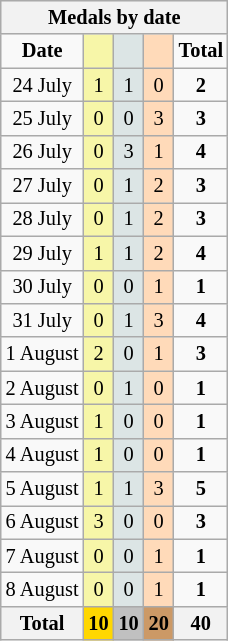<table class="wikitable" style="font-size:85%">
<tr bgcolor="#efefef">
<th colspan=6>Medals by date</th>
</tr>
<tr align=center>
<td><strong>Date</strong></td>
<td bgcolor=#f7f6a8></td>
<td bgcolor=#dce5e5></td>
<td bgcolor=#ffdab9></td>
<td><strong>Total</strong></td>
</tr>
<tr align=center>
<td>24 July</td>
<td style="background:#F7F6A8;">1</td>
<td style="background:#DCE5E5;">1</td>
<td style="background:#FFDAB9;">0</td>
<td><strong>2</strong></td>
</tr>
<tr align=center>
<td>25 July</td>
<td style="background:#F7F6A8;">0</td>
<td style="background:#DCE5E5;">0</td>
<td style="background:#FFDAB9;">3</td>
<td><strong>3</strong></td>
</tr>
<tr align=center>
<td>26 July</td>
<td style="background:#F7F6A8;">0</td>
<td style="background:#DCE5E5;">3</td>
<td style="background:#FFDAB9;">1</td>
<td><strong>4</strong></td>
</tr>
<tr align=center>
<td>27 July</td>
<td style="background:#F7F6A8;">0</td>
<td style="background:#DCE5E5;">1</td>
<td style="background:#FFDAB9;">2</td>
<td><strong>3</strong></td>
</tr>
<tr align=center>
<td>28 July</td>
<td style="background:#F7F6A8;">0</td>
<td style="background:#DCE5E5;">1</td>
<td style="background:#FFDAB9;">2</td>
<td><strong>3</strong></td>
</tr>
<tr align=center>
<td>29 July</td>
<td style="background:#F7F6A8;">1</td>
<td style="background:#DCE5E5;">1</td>
<td style="background:#FFDAB9;">2</td>
<td><strong>4</strong></td>
</tr>
<tr align=center>
<td>30 July</td>
<td style="background:#F7F6A8;">0</td>
<td style="background:#DCE5E5;">0</td>
<td style="background:#FFDAB9;">1</td>
<td><strong>1</strong></td>
</tr>
<tr align=center>
<td>31 July</td>
<td style="background:#F7F6A8;">0</td>
<td style="background:#DCE5E5;">1</td>
<td style="background:#FFDAB9;">3</td>
<td><strong>4</strong></td>
</tr>
<tr align=center>
<td>1 August</td>
<td style="background:#F7F6A8;">2</td>
<td style="background:#DCE5E5;">0</td>
<td style="background:#FFDAB9;">1</td>
<td><strong>3</strong></td>
</tr>
<tr align=center>
<td>2 August</td>
<td style="background:#F7F6A8;">0</td>
<td style="background:#DCE5E5;">1</td>
<td style="background:#FFDAB9;">0</td>
<td><strong>1</strong></td>
</tr>
<tr align=center>
<td>3 August</td>
<td style="background:#F7F6A8;">1</td>
<td style="background:#DCE5E5;">0</td>
<td style="background:#FFDAB9;">0</td>
<td><strong>1</strong></td>
</tr>
<tr align=center>
<td>4 August</td>
<td style="background:#F7F6A8;">1</td>
<td style="background:#DCE5E5;">0</td>
<td style="background:#FFDAB9;">0</td>
<td><strong>1</strong></td>
</tr>
<tr align=center>
<td>5 August</td>
<td style="background:#F7F6A8;">1</td>
<td style="background:#DCE5E5;">1</td>
<td style="background:#FFDAB9;">3</td>
<td><strong>5</strong></td>
</tr>
<tr align=center>
<td>6 August</td>
<td style="background:#F7F6A8;">3</td>
<td style="background:#DCE5E5;">0</td>
<td style="background:#FFDAB9;">0</td>
<td><strong>3</strong></td>
</tr>
<tr align=center>
<td>7 August</td>
<td style="background:#F7F6A8;">0</td>
<td style="background:#DCE5E5;">0</td>
<td style="background:#FFDAB9;">1</td>
<td><strong>1</strong></td>
</tr>
<tr align=center>
<td>8 August</td>
<td style="background:#F7F6A8;">0</td>
<td style="background:#DCE5E5;">0</td>
<td style="background:#FFDAB9;">1</td>
<td><strong>1</strong></td>
</tr>
<tr align=center>
<th><strong>Total</strong></th>
<th style="background:gold;"><strong>10</strong></th>
<th style="background:silver;"><strong>10</strong></th>
<th style="background:#c96;"><strong>20</strong></th>
<th>40</th>
</tr>
</table>
